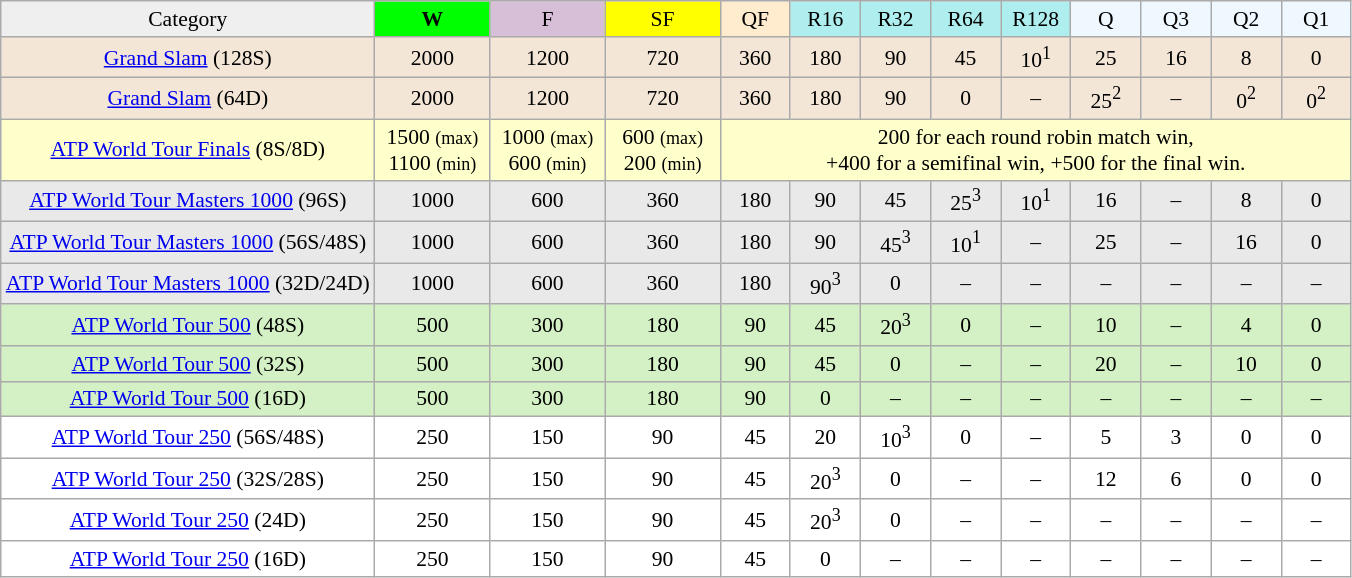<table class="wikitable" style="text-align:center;font-size:90%">
<tr>
<td bgcolor="#efefef">Category</td>
<td width="70" bgcolor="lime"><strong>W</strong></td>
<td width="70" bgcolor="#D8BFD8">F</td>
<td width="70" bgcolor="#FFFF00">SF</td>
<td width="40" bgcolor="#ffebcd">QF</td>
<td width="40" bgcolor="#afeeee">R16</td>
<td width="40" bgcolor="#afeeee">R32</td>
<td width="40" bgcolor="#afeeee">R64</td>
<td width="40" bgcolor="#afeeee">R128</td>
<td width="40" bgcolor="#F0F8FF">Q</td>
<td width="40" bgcolor="#F0F8FF">Q3</td>
<td width="40" bgcolor="#F0F8FF">Q2</td>
<td width="40" bgcolor="#F0F8FF">Q1</td>
</tr>
<tr bgcolor="#F3E6D7">
<td><a href='#'>Grand Slam</a> (128S)</td>
<td>2000</td>
<td>1200</td>
<td>720</td>
<td>360</td>
<td>180</td>
<td>90</td>
<td>45</td>
<td>10<sup>1</sup></td>
<td>25</td>
<td>16</td>
<td>8</td>
<td>0</td>
</tr>
<tr bgcolor="#F3E6D7">
<td><a href='#'>Grand Slam</a> (64D)</td>
<td>2000</td>
<td>1200</td>
<td>720</td>
<td>360</td>
<td>180</td>
<td>90</td>
<td>0</td>
<td>–</td>
<td>25<sup>2</sup></td>
<td>–</td>
<td>0<sup>2</sup></td>
<td>0<sup>2</sup></td>
</tr>
<tr bgcolor="#ffffcc">
<td><a href='#'>ATP World Tour Finals</a> (8S/8D)</td>
<td>1500 <small>(max)</small> 1100 <small>(min)</small></td>
<td>1000 <small>(max)</small> 600 <small>(min)</small></td>
<td>600 <small>(max)</small> 200 <small>(min)</small></td>
<td colspan="9">200 for each round robin match win,<br> +400 for a semifinal win, +500 for the final win.</td>
</tr>
<tr bgcolor="#E9E9E9">
<td><a href='#'>ATP World Tour Masters 1000</a> (96S)</td>
<td>1000</td>
<td>600</td>
<td>360</td>
<td>180</td>
<td>90</td>
<td>45</td>
<td>25<sup>3</sup></td>
<td>10<sup>1</sup></td>
<td>16</td>
<td>–</td>
<td>8</td>
<td>0</td>
</tr>
<tr bgcolor="#E9E9E9">
<td><a href='#'>ATP World Tour Masters 1000</a> (56S/48S)</td>
<td>1000</td>
<td>600</td>
<td>360</td>
<td>180</td>
<td>90</td>
<td>45<sup>3</sup></td>
<td>10<sup>1</sup></td>
<td>–</td>
<td>25</td>
<td>–</td>
<td>16</td>
<td>0</td>
</tr>
<tr bgcolor="#E9E9E9">
<td><a href='#'>ATP World Tour Masters 1000</a> (32D/24D)</td>
<td>1000</td>
<td>600</td>
<td>360</td>
<td>180</td>
<td>90<sup>3</sup></td>
<td>0</td>
<td>–</td>
<td>–</td>
<td>–</td>
<td>–</td>
<td>–</td>
<td>–</td>
</tr>
<tr bgcolor="#D4F1C5">
<td><a href='#'>ATP World Tour 500</a> (48S)</td>
<td>500</td>
<td>300</td>
<td>180</td>
<td>90</td>
<td>45</td>
<td>20<sup>3</sup></td>
<td>0</td>
<td>–</td>
<td>10</td>
<td>–</td>
<td>4</td>
<td>0</td>
</tr>
<tr bgcolor="#D4F1C5">
<td><a href='#'>ATP World Tour 500</a> (32S)</td>
<td>500</td>
<td>300</td>
<td>180</td>
<td>90</td>
<td>45</td>
<td>0</td>
<td>–</td>
<td>–</td>
<td>20</td>
<td>–</td>
<td>10</td>
<td>0</td>
</tr>
<tr bgcolor="#D4F1C5">
<td><a href='#'>ATP World Tour 500</a> (16D)</td>
<td>500</td>
<td>300</td>
<td>180</td>
<td>90</td>
<td>0</td>
<td>–</td>
<td>–</td>
<td>–</td>
<td>–</td>
<td>–</td>
<td>–</td>
<td>–</td>
</tr>
<tr bgcolor="#ffffff">
<td><a href='#'>ATP World Tour 250</a> (56S/48S)</td>
<td>250</td>
<td>150</td>
<td>90</td>
<td>45</td>
<td>20</td>
<td>10<sup>3</sup></td>
<td>0</td>
<td>–</td>
<td>5</td>
<td>3</td>
<td>0</td>
<td>0</td>
</tr>
<tr bgcolor="#ffffff">
<td><a href='#'>ATP World Tour 250</a> (32S/28S)</td>
<td>250</td>
<td>150</td>
<td>90</td>
<td>45</td>
<td>20<sup>3</sup></td>
<td>0</td>
<td>–</td>
<td>–</td>
<td>12</td>
<td>6</td>
<td>0</td>
<td>0</td>
</tr>
<tr bgcolor="#ffffff">
<td><a href='#'>ATP World Tour 250</a> (24D)</td>
<td>250</td>
<td>150</td>
<td>90</td>
<td>45</td>
<td>20<sup>3</sup></td>
<td>0</td>
<td>–</td>
<td>–</td>
<td>–</td>
<td>–</td>
<td>–</td>
<td>–</td>
</tr>
<tr bgcolor="#ffffff">
<td><a href='#'>ATP World Tour 250</a> (16D)</td>
<td>250</td>
<td>150</td>
<td>90</td>
<td>45</td>
<td>0</td>
<td>–</td>
<td>–</td>
<td>–</td>
<td>–</td>
<td>–</td>
<td>–</td>
<td>–</td>
</tr>
</table>
